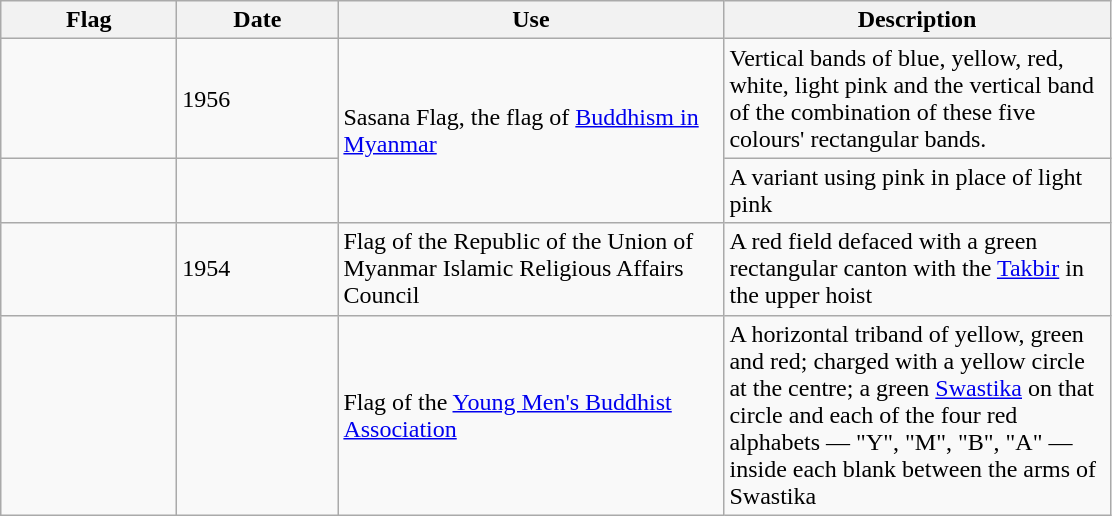<table class="wikitable">
<tr>
<th width="110">Flag</th>
<th width="100">Date</th>
<th width="250">Use</th>
<th width="250">Description</th>
</tr>
<tr>
<td></td>
<td>1956</td>
<td rowspan="2">Sasana Flag, the flag of <a href='#'>Buddhism in Myanmar</a></td>
<td>Vertical bands of blue, yellow, red, white, light pink and the vertical band of the combination of these five colours' rectangular bands.</td>
</tr>
<tr>
<td></td>
<td></td>
<td>A variant using pink in place of light pink</td>
</tr>
<tr>
<td></td>
<td>1954</td>
<td>Flag of the Republic of the Union of Myanmar Islamic Religious Affairs Council</td>
<td>A red field defaced with a green rectangular canton with the <a href='#'>Takbir</a> in the upper hoist</td>
</tr>
<tr>
<td></td>
<td></td>
<td>Flag of the <a href='#'>Young Men's Buddhist Association</a></td>
<td>A horizontal triband of yellow, green and red; charged with a yellow circle at the centre; a green <a href='#'>Swastika</a> on that circle and each of the four red alphabets — "Y", "M", "B", "A" — inside each blank between the arms of Swastika </td>
</tr>
</table>
